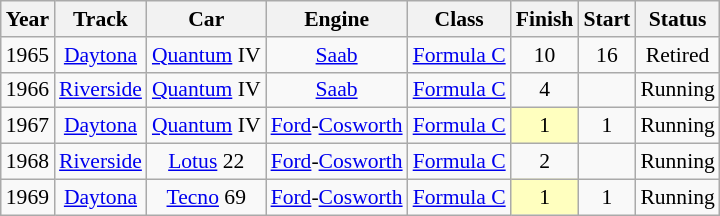<table class="wikitable" style="text-align:center; font-size:90%">
<tr>
<th>Year</th>
<th>Track</th>
<th>Car</th>
<th>Engine</th>
<th>Class</th>
<th>Finish</th>
<th>Start</th>
<th>Status</th>
</tr>
<tr>
<td>1965</td>
<td><a href='#'>Daytona</a></td>
<td><a href='#'>Quantum</a> IV</td>
<td><a href='#'>Saab</a></td>
<td><a href='#'>Formula C</a></td>
<td>10</td>
<td>16</td>
<td>Retired</td>
</tr>
<tr>
<td>1966</td>
<td><a href='#'>Riverside</a></td>
<td><a href='#'>Quantum</a> IV</td>
<td><a href='#'>Saab</a></td>
<td><a href='#'>Formula C</a></td>
<td>4</td>
<td></td>
<td>Running</td>
</tr>
<tr>
<td>1967</td>
<td><a href='#'>Daytona</a></td>
<td><a href='#'>Quantum</a> IV</td>
<td><a href='#'>Ford</a>-<a href='#'>Cosworth</a></td>
<td><a href='#'>Formula C</a></td>
<td style="background-color:#FFFFBF">1</td>
<td>1</td>
<td>Running</td>
</tr>
<tr>
<td>1968</td>
<td><a href='#'>Riverside</a></td>
<td><a href='#'>Lotus</a> 22</td>
<td><a href='#'>Ford</a>-<a href='#'>Cosworth</a></td>
<td><a href='#'>Formula C</a></td>
<td>2</td>
<td></td>
<td>Running</td>
</tr>
<tr>
<td>1969</td>
<td><a href='#'>Daytona</a></td>
<td><a href='#'>Tecno</a> 69</td>
<td><a href='#'>Ford</a>-<a href='#'>Cosworth</a></td>
<td><a href='#'>Formula C</a></td>
<td style="background-color:#FFFFBF">1</td>
<td>1</td>
<td>Running</td>
</tr>
</table>
